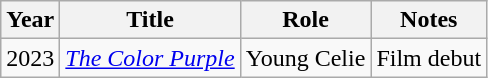<table class="wikitable">
<tr>
<th>Year</th>
<th>Title</th>
<th>Role</th>
<th>Notes</th>
</tr>
<tr>
<td>2023</td>
<td><em><a href='#'>The Color Purple</a></em></td>
<td>Young Celie</td>
<td>Film debut</td>
</tr>
</table>
